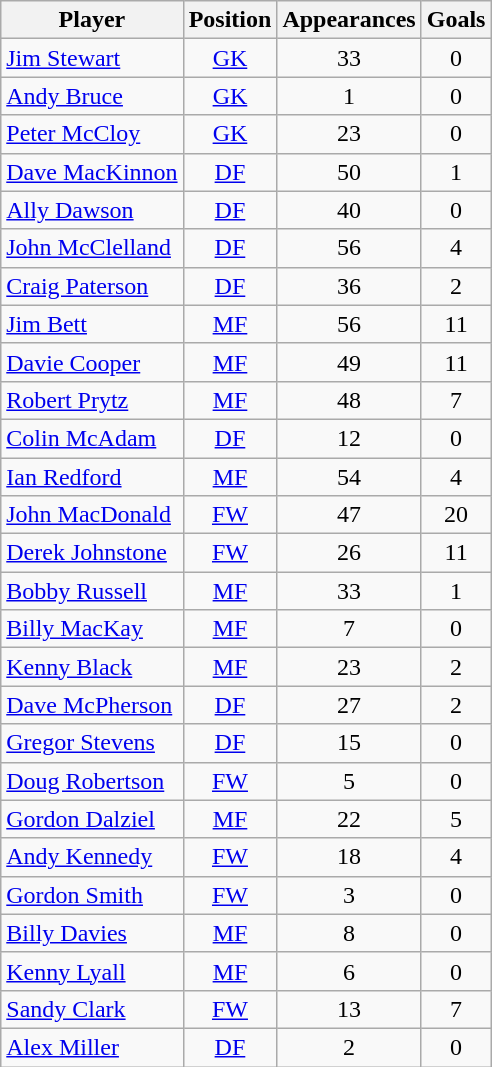<table class="wikitable sortable" style="text-align: center;">
<tr>
<th>Player</th>
<th>Position</th>
<th>Appearances</th>
<th>Goals</th>
</tr>
<tr>
<td align="left"> <a href='#'>Jim Stewart</a></td>
<td><a href='#'>GK</a></td>
<td>33</td>
<td>0</td>
</tr>
<tr>
<td align="left"> <a href='#'>Andy Bruce</a></td>
<td><a href='#'>GK</a></td>
<td>1</td>
<td>0</td>
</tr>
<tr>
<td align="left"> <a href='#'>Peter McCloy</a></td>
<td><a href='#'>GK</a></td>
<td>23</td>
<td>0</td>
</tr>
<tr>
<td align="left"> <a href='#'>Dave MacKinnon</a></td>
<td><a href='#'>DF</a></td>
<td>50</td>
<td>1</td>
</tr>
<tr>
<td align="left"> <a href='#'>Ally Dawson</a></td>
<td><a href='#'>DF</a></td>
<td>40</td>
<td>0</td>
</tr>
<tr>
<td align="left"> <a href='#'>John McClelland</a></td>
<td><a href='#'>DF</a></td>
<td>56</td>
<td>4</td>
</tr>
<tr>
<td align="left"> <a href='#'>Craig Paterson</a></td>
<td><a href='#'>DF</a></td>
<td>36</td>
<td>2</td>
</tr>
<tr>
<td align="left"> <a href='#'>Jim Bett</a></td>
<td><a href='#'>MF</a></td>
<td>56</td>
<td>11</td>
</tr>
<tr>
<td align="left"> <a href='#'>Davie Cooper</a></td>
<td><a href='#'>MF</a></td>
<td>49</td>
<td>11</td>
</tr>
<tr>
<td align="left"> <a href='#'>Robert Prytz</a></td>
<td><a href='#'>MF</a></td>
<td>48</td>
<td>7</td>
</tr>
<tr>
<td align="left"> <a href='#'>Colin McAdam</a></td>
<td><a href='#'>DF</a></td>
<td>12</td>
<td>0</td>
</tr>
<tr>
<td align="left"> <a href='#'>Ian Redford</a></td>
<td><a href='#'>MF</a></td>
<td>54</td>
<td>4</td>
</tr>
<tr>
<td align="left"> <a href='#'>John MacDonald</a></td>
<td><a href='#'>FW</a></td>
<td>47</td>
<td>20</td>
</tr>
<tr>
<td align="left"> <a href='#'>Derek Johnstone</a></td>
<td><a href='#'>FW</a></td>
<td>26</td>
<td>11</td>
</tr>
<tr>
<td align="left"> <a href='#'>Bobby Russell</a></td>
<td><a href='#'>MF</a></td>
<td>33</td>
<td>1</td>
</tr>
<tr>
<td align="left"> <a href='#'>Billy MacKay</a></td>
<td><a href='#'>MF</a></td>
<td>7</td>
<td>0</td>
</tr>
<tr>
<td align="left"> <a href='#'>Kenny Black</a></td>
<td><a href='#'>MF</a></td>
<td>23</td>
<td>2</td>
</tr>
<tr>
<td align="left"> <a href='#'>Dave McPherson</a></td>
<td><a href='#'>DF</a></td>
<td>27</td>
<td>2</td>
</tr>
<tr>
<td align="left"> <a href='#'>Gregor Stevens</a></td>
<td><a href='#'>DF</a></td>
<td>15</td>
<td>0</td>
</tr>
<tr>
<td align="left"> <a href='#'>Doug Robertson</a></td>
<td><a href='#'>FW</a></td>
<td>5</td>
<td>0</td>
</tr>
<tr>
<td align="left"> <a href='#'>Gordon Dalziel</a></td>
<td><a href='#'>MF</a></td>
<td>22</td>
<td>5</td>
</tr>
<tr>
<td align="left"> <a href='#'>Andy Kennedy</a></td>
<td><a href='#'>FW</a></td>
<td>18</td>
<td>4</td>
</tr>
<tr>
<td align="left"> <a href='#'>Gordon Smith</a></td>
<td><a href='#'>FW</a></td>
<td>3</td>
<td>0</td>
</tr>
<tr>
<td align="left"> <a href='#'>Billy Davies</a></td>
<td><a href='#'>MF</a></td>
<td>8</td>
<td>0</td>
</tr>
<tr>
<td align="left"> <a href='#'>Kenny Lyall</a></td>
<td><a href='#'>MF</a></td>
<td>6</td>
<td>0</td>
</tr>
<tr>
<td align="left"> <a href='#'>Sandy Clark</a></td>
<td><a href='#'>FW</a></td>
<td>13</td>
<td>7</td>
</tr>
<tr>
<td align="left"> <a href='#'>Alex Miller</a></td>
<td><a href='#'>DF</a></td>
<td>2</td>
<td>0</td>
</tr>
</table>
